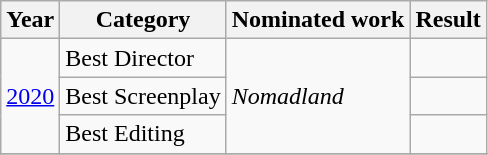<table class="wikitable">
<tr>
<th>Year</th>
<th>Category</th>
<th>Nominated work</th>
<th>Result</th>
</tr>
<tr>
<td rowspan="3"><a href='#'>2020</a></td>
<td>Best Director</td>
<td rowspan=3><em>Nomadland</em></td>
<td></td>
</tr>
<tr>
<td>Best Screenplay</td>
<td></td>
</tr>
<tr>
<td>Best Editing</td>
<td></td>
</tr>
<tr>
</tr>
</table>
